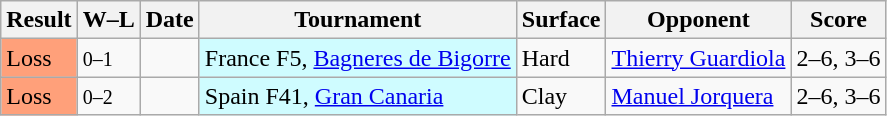<table class="sortable wikitable">
<tr>
<th>Result</th>
<th class="unsortable">W–L</th>
<th>Date</th>
<th>Tournament</th>
<th>Surface</th>
<th>Opponent</th>
<th class="unsortable">Score</th>
</tr>
<tr>
<td style="background:#ffa07a;">Loss</td>
<td><small>0–1</small></td>
<td></td>
<td style="background:#cffcff;">France F5, <a href='#'>Bagneres de Bigorre</a></td>
<td>Hard</td>
<td> <a href='#'>Thierry Guardiola</a></td>
<td>2–6, 3–6</td>
</tr>
<tr>
<td style="background:#ffa07a;">Loss</td>
<td><small>0–2</small></td>
<td></td>
<td style="background:#cffcff;">Spain F41, <a href='#'>Gran Canaria</a></td>
<td>Clay</td>
<td> <a href='#'>Manuel Jorquera</a></td>
<td>2–6, 3–6</td>
</tr>
</table>
